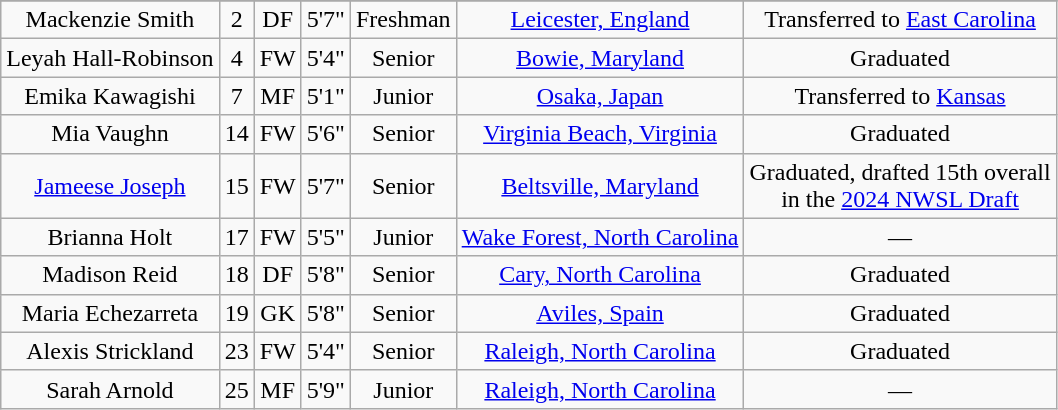<table class="wikitable sortable" style="text-align:center;" border="1">
<tr align=center>
</tr>
<tr>
<td>Mackenzie Smith</td>
<td>2</td>
<td>DF</td>
<td>5'7"</td>
<td>Freshman</td>
<td><a href='#'>Leicester, England</a></td>
<td>Transferred to <a href='#'>East Carolina</a></td>
</tr>
<tr>
<td>Leyah Hall-Robinson</td>
<td>4</td>
<td>FW</td>
<td>5'4"</td>
<td>Senior</td>
<td><a href='#'>Bowie, Maryland</a></td>
<td>Graduated</td>
</tr>
<tr>
<td>Emika Kawagishi</td>
<td>7</td>
<td>MF</td>
<td>5'1"</td>
<td>Junior</td>
<td><a href='#'>Osaka, Japan</a></td>
<td>Transferred to <a href='#'>Kansas</a></td>
</tr>
<tr>
<td>Mia Vaughn</td>
<td>14</td>
<td>FW</td>
<td>5'6"</td>
<td>Senior</td>
<td><a href='#'>Virginia Beach, Virginia</a></td>
<td>Graduated</td>
</tr>
<tr>
<td><a href='#'>Jameese Joseph</a></td>
<td>15</td>
<td>FW</td>
<td>5'7"</td>
<td>Senior</td>
<td><a href='#'>Beltsville, Maryland</a></td>
<td>Graduated, drafted 15th overall<br>in the <a href='#'>2024 NWSL Draft</a></td>
</tr>
<tr>
<td>Brianna Holt</td>
<td>17</td>
<td>FW</td>
<td>5'5"</td>
<td>Junior</td>
<td><a href='#'>Wake Forest, North Carolina</a></td>
<td>—</td>
</tr>
<tr>
<td>Madison Reid</td>
<td>18</td>
<td>DF</td>
<td>5'8"</td>
<td>Senior</td>
<td><a href='#'>Cary, North Carolina</a></td>
<td>Graduated</td>
</tr>
<tr>
<td>Maria Echezarreta</td>
<td>19</td>
<td>GK</td>
<td>5'8"</td>
<td>Senior</td>
<td><a href='#'>Aviles, Spain</a></td>
<td>Graduated</td>
</tr>
<tr>
<td>Alexis Strickland</td>
<td>23</td>
<td>FW</td>
<td>5'4"</td>
<td>Senior</td>
<td><a href='#'>Raleigh, North Carolina</a></td>
<td>Graduated</td>
</tr>
<tr>
<td>Sarah Arnold</td>
<td>25</td>
<td>MF</td>
<td>5'9"</td>
<td>Junior</td>
<td><a href='#'>Raleigh, North Carolina</a></td>
<td>—</td>
</tr>
</table>
